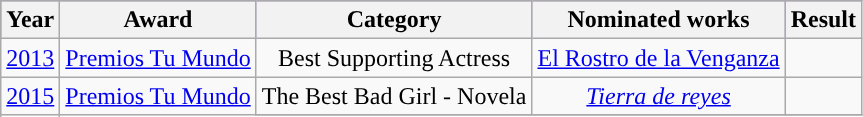<table class="wikitable plainrowheaders" style="text-align:center;">
<tr style="background:#96c;">
<th scope="col">Year</th>
<th scope="col">Award</th>
<th scope="col">Category</th>
<th scope="col">Nominated works</th>
<th scope="col">Result</th>
</tr>
<tr>
<td><a href='#'>2013</a></td>
<td><a href='#'>Premios Tu Mundo</a></td>
<td>Best Supporting Actress</td>
<td><a href='#'>El Rostro de la Venganza</a></td>
<td></td>
</tr>
<tr>
<td scope="row" rowspan="6"><a href='#'>2015</a></td>
<td rowspan="2"><a href='#'>Premios Tu Mundo</a></td>
<td scope="row">The Best Bad Girl - Novela</td>
<td rowspan="1"><em><a href='#'>Tierra de reyes</a></em></td>
<td></td>
</tr>
<tr>
</tr>
</table>
